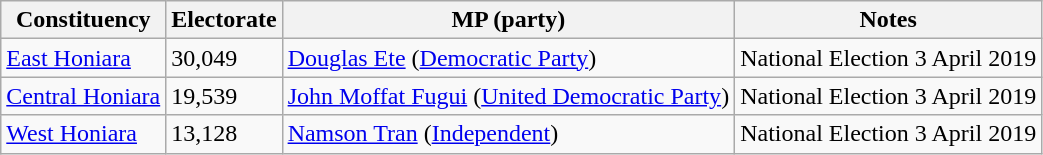<table class="wikitable sortable">
<tr ">
<th>Constituency</th>
<th>Electorate</th>
<th>MP (party)</th>
<th>Notes</th>
</tr>
<tr>
<td><a href='#'>East Honiara</a></td>
<td>30,049</td>
<td><a href='#'>Douglas Ete</a> (<a href='#'>Democratic Party</a>)</td>
<td>National Election 3 April 2019</td>
</tr>
<tr>
<td><a href='#'>Central Honiara</a></td>
<td>19,539</td>
<td><a href='#'>John Moffat Fugui</a> (<a href='#'>United Democratic Party</a>)</td>
<td>National Election 3 April 2019</td>
</tr>
<tr>
<td><a href='#'>West Honiara</a></td>
<td>13,128</td>
<td><a href='#'>Namson Tran</a> (<a href='#'>Independent</a>)</td>
<td>National Election 3 April 2019</td>
</tr>
</table>
